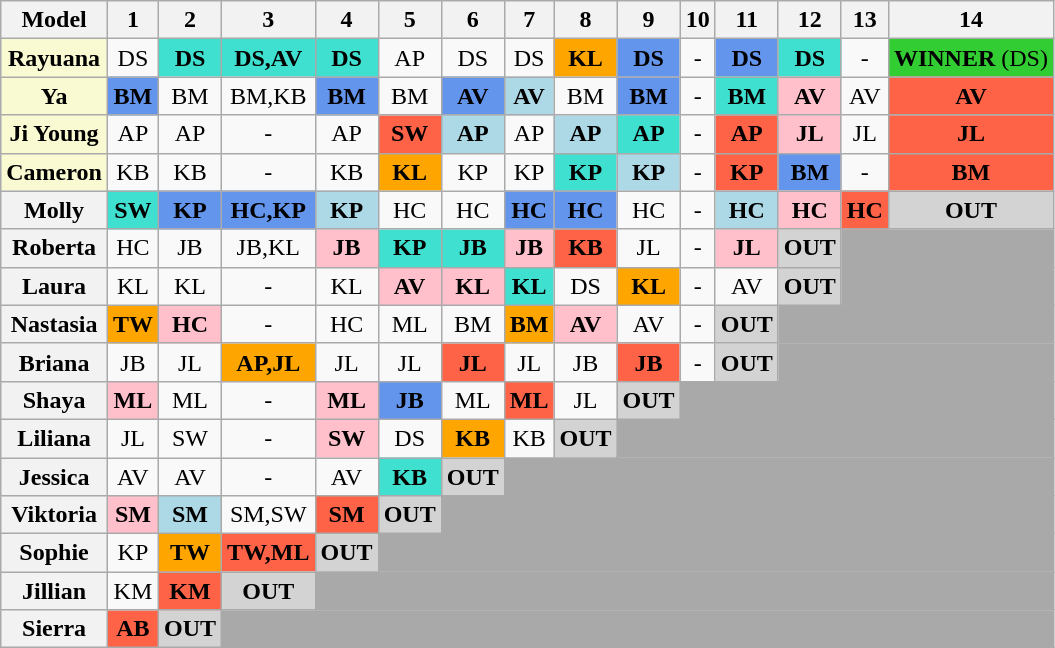<table class="wikitable" style="text-align:center">
<tr>
<th><strong>Model</strong></th>
<th>1</th>
<th>2</th>
<th>3</th>
<th>4</th>
<th>5</th>
<th>6</th>
<th>7</th>
<th>8</th>
<th>9</th>
<th>10</th>
<th>11</th>
<th>12</th>
<th>13</th>
<th>14</th>
</tr>
<tr>
<th style="background:#FAFAD2;">Rayuana</th>
<td>DS</td>
<td bgcolor="turquoise"><strong>DS</strong></td>
<td bgcolor="turquoise"><strong>DS,AV</strong></td>
<td bgcolor="turquoise"><strong>DS</strong></td>
<td>AP</td>
<td>DS</td>
<td>DS</td>
<td bgcolor="orange"><strong>KL</strong></td>
<td bgcolor="cornflowerblue"><strong>DS</strong></td>
<td>-</td>
<td bgcolor="cornflowerblue"><strong>DS</strong></td>
<td bgcolor="turquoise"><strong>DS</strong></td>
<td>-</td>
<td style="background:limegreen;"><strong>WINNER</strong> (DS)</td>
</tr>
<tr>
<th style="background:#FAFAD2;">Ya</th>
<td bgcolor="cornflowerblue"><strong>BM</strong></td>
<td>BM</td>
<td>BM,KB</td>
<td bgcolor="cornflowerblue"><strong> BM</strong></td>
<td>BM</td>
<td bgcolor="cornflowerblue"><strong>AV </strong></td>
<td style="background:lightblue;"><strong>AV</strong></td>
<td>BM</td>
<td bgcolor="cornflowerblue"><strong>BM</strong></td>
<td>-</td>
<td bgcolor="turquoise"><strong>BM</strong></td>
<td bgcolor="pink"><strong>AV</strong></td>
<td>AV</td>
<td bgcolor="tomato"><strong>AV</strong></td>
</tr>
<tr>
<th style="background:#FAFAD2;">Ji Young</th>
<td>AP</td>
<td>AP</td>
<td>-</td>
<td>AP</td>
<td bgcolor="tomato"><strong>SW </strong></td>
<td style="background:lightblue;"><strong>AP</strong></td>
<td>AP</td>
<td style="background:lightblue;"><strong>AP</strong></td>
<td bgcolor="turquoise"><strong>AP</strong></td>
<td>-</td>
<td bgcolor="tomato"><strong>AP</strong></td>
<td bgcolor="pink"><strong>JL</strong></td>
<td>JL</td>
<td bgcolor="tomato"><strong>JL</strong></td>
</tr>
<tr>
<th style="background:#FAFAD2;">Cameron</th>
<td>KB</td>
<td>KB</td>
<td>-</td>
<td>KB</td>
<td bgcolor="orange"><strong>KL</strong></td>
<td>KP</td>
<td>KP</td>
<td bgcolor="turquoise"><strong>KP</strong></td>
<td style="background:lightblue;"><strong>KP</strong></td>
<td>-</td>
<td bgcolor="tomato"><strong>KP</strong></td>
<td bgcolor="cornflowerblue"><strong>BM</strong></td>
<td>-</td>
<td bgcolor="tomato"><strong>BM</strong></td>
</tr>
<tr>
<th>Molly</th>
<td bgcolor="turquoise"><strong>SW</strong></td>
<td bgcolor="cornflowerblue"><strong>KP</strong></td>
<td bgcolor="cornflowerblue"><strong>HC,KP </strong></td>
<td style="background:lightblue;"><strong>KP</strong></td>
<td>HC</td>
<td>HC</td>
<td bgcolor="cornflowerblue"><strong>HC</strong></td>
<td bgcolor="cornflowerblue"><strong>HC</strong></td>
<td>HC</td>
<td>-</td>
<td style="background:lightblue;"><strong>HC</strong></td>
<td bgcolor="pink"><strong>HC</strong></td>
<td bgcolor="tomato"><strong>HC</strong></td>
<td bgcolor="lightgrey"><strong>OUT</strong></td>
</tr>
<tr>
<th>Roberta</th>
<td>HC</td>
<td>JB</td>
<td>JB,KL</td>
<td bgcolor="pink"><strong>JB</strong></td>
<td bgcolor="turquoise"><strong>KP</strong></td>
<td bgcolor="turquoise"><strong>JB</strong></td>
<td bgcolor="pink"><strong>JB</strong></td>
<td bgcolor="tomato"><strong>KB</strong></td>
<td>JL</td>
<td>-</td>
<td bgcolor="pink"><strong>JL</strong></td>
<td style="background:lightgrey;"><strong>OUT</strong></td>
<td bgcolor="darkgray" colspan="2"></td>
</tr>
<tr>
<th>Laura</th>
<td>KL</td>
<td>KL</td>
<td>-</td>
<td>KL</td>
<td bgcolor="pink"><strong>AV</strong></td>
<td bgcolor="pink"><strong>KL</strong></td>
<td bgcolor="turquoise"><strong>KL</strong></td>
<td>DS</td>
<td bgcolor="orange"><strong>KL</strong></td>
<td>-</td>
<td>AV</td>
<td style="background:lightgrey;"><strong>OUT</strong></td>
<td bgcolor="darkgray" colspan="2"></td>
</tr>
<tr>
<th>Nastasia</th>
<td bgcolor="orange"><strong>TW</strong></td>
<td bgcolor="pink"><strong>HC</strong></td>
<td>-</td>
<td>HC</td>
<td>ML</td>
<td>BM</td>
<td bgcolor="orange"><strong>BM</strong></td>
<td bgcolor="pink"><strong>AV</strong></td>
<td>AV</td>
<td>-</td>
<td style="background:lightgrey;"><strong>OUT</strong></td>
<td bgcolor="darkgray" colspan="3"></td>
</tr>
<tr>
<th>Briana</th>
<td>JB</td>
<td>JL</td>
<td bgcolor="orange"><strong>AP,JL</strong></td>
<td>JL</td>
<td>JL</td>
<td bgcolor="tomato"><strong>JL</strong></td>
<td>JL</td>
<td>JB</td>
<td bgcolor="tomato"><strong>JB</strong></td>
<td>-</td>
<td style="background:lightgrey;"><strong>OUT</strong></td>
<td bgcolor="darkgray" colspan="3"></td>
</tr>
<tr>
<th>Shaya</th>
<td bgcolor="pink"><strong>ML</strong></td>
<td>ML</td>
<td>-</td>
<td bgcolor="pink"><strong>ML</strong></td>
<td bgcolor="cornflowerblue"><strong>JB</strong></td>
<td>ML</td>
<td bgcolor="tomato"><strong>ML</strong></td>
<td>JL</td>
<td style="background:lightgrey;"><strong>OUT</strong></td>
<td bgcolor="darkgray" colspan="5"></td>
</tr>
<tr>
<th>Liliana</th>
<td>JL</td>
<td>SW</td>
<td>-</td>
<td bgcolor="pink"><strong>SW</strong></td>
<td>DS</td>
<td bgcolor="orange"><strong>KB</strong></td>
<td>KB</td>
<td style="background:lightgrey;"><strong>OUT</strong></td>
<td bgcolor="darkgray" colspan="6"></td>
</tr>
<tr>
<th>Jessica</th>
<td>AV</td>
<td>AV</td>
<td>-</td>
<td>AV</td>
<td bgcolor="turquoise"><strong>KB</strong></td>
<td style="background:lightgrey;"><strong>OUT</strong></td>
<td bgcolor="darkgray" colspan="8"></td>
</tr>
<tr>
<th>Viktoria</th>
<td bgcolor="pink"><strong>SM</strong></td>
<td style="background:lightblue;"><strong>SM</strong></td>
<td>SM,SW</td>
<td bgcolor="tomato"><strong>SM</strong></td>
<td style="background:lightgrey;"><strong>OUT</strong></td>
<td bgcolor="darkgray" colspan="9"></td>
</tr>
<tr>
<th>Sophie</th>
<td>KP</td>
<td bgcolor="orange"><strong>TW</strong></td>
<td bgcolor="tomato"><strong>TW,ML</strong></td>
<td style="background:lightgrey;"><strong>OUT</strong></td>
<td bgcolor="darkgray" colspan="10"></td>
</tr>
<tr>
<th>Jillian</th>
<td>KM</td>
<td bgcolor="tomato"><strong>KM</strong></td>
<td style="background:lightgrey;"><strong>OUT</strong></td>
<td bgcolor="darkgray" colspan="11"></td>
</tr>
<tr>
<th>Sierra</th>
<td bgcolor="tomato"><strong>AB</strong></td>
<td style="background:lightgrey;"><strong>OUT</strong></td>
<td bgcolor="darkgray" colspan="12"></td>
</tr>
</table>
